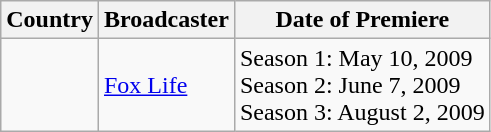<table class="wikitable">
<tr>
<th>Country</th>
<th>Broadcaster</th>
<th>Date of Premiere</th>
</tr>
<tr>
<td></td>
<td><a href='#'>Fox Life</a></td>
<td>Season 1: May 10, 2009<br>Season 2: June 7, 2009<br>Season 3: August 2, 2009</td>
</tr>
</table>
